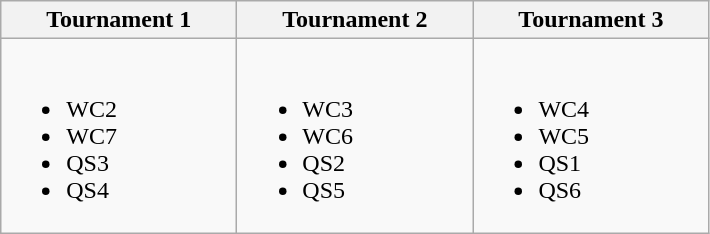<table class="wikitable">
<tr>
<th width=150>Tournament 1</th>
<th width=150>Tournament 2</th>
<th width=150>Tournament 3</th>
</tr>
<tr style="vertical-align: top;">
<td><br><ul><li>WC2</li><li>WC7</li><li>QS3</li><li>QS4</li></ul></td>
<td><br><ul><li>WC3</li><li>WC6</li><li>QS2</li><li>QS5</li></ul></td>
<td><br><ul><li>WC4</li><li>WC5</li><li>QS1</li><li>QS6</li></ul></td>
</tr>
</table>
